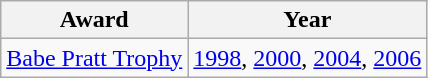<table class="wikitable" border="1">
<tr>
<th>Award</th>
<th>Year</th>
</tr>
<tr>
<td><a href='#'>Babe Pratt Trophy</a></td>
<td><a href='#'>1998</a>, <a href='#'>2000</a>, <a href='#'>2004</a>, <a href='#'>2006</a></td>
</tr>
</table>
